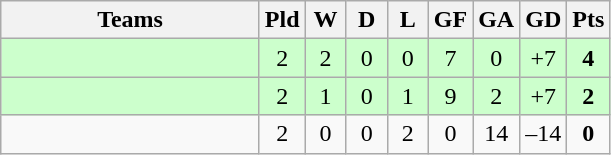<table class="wikitable" style="text-align: center;">
<tr>
<th width=165>Teams</th>
<th width=20>Pld</th>
<th width=20>W</th>
<th width=20>D</th>
<th width=20>L</th>
<th width=20>GF</th>
<th width=20>GA</th>
<th width=20>GD</th>
<th width=20>Pts</th>
</tr>
<tr align=center style="background:#ccffcc;">
<td style="text-align:left;"></td>
<td>2</td>
<td>2</td>
<td>0</td>
<td>0</td>
<td>7</td>
<td>0</td>
<td>+7</td>
<td><strong>4</strong></td>
</tr>
<tr align=center style="background:#ccffcc;">
<td style="text-align:left;"></td>
<td>2</td>
<td>1</td>
<td>0</td>
<td>1</td>
<td>9</td>
<td>2</td>
<td>+7</td>
<td><strong>2</strong></td>
</tr>
<tr align=center>
<td style="text-align:left;"></td>
<td>2</td>
<td>0</td>
<td>0</td>
<td>2</td>
<td>0</td>
<td>14</td>
<td>–14</td>
<td><strong>0</strong></td>
</tr>
</table>
